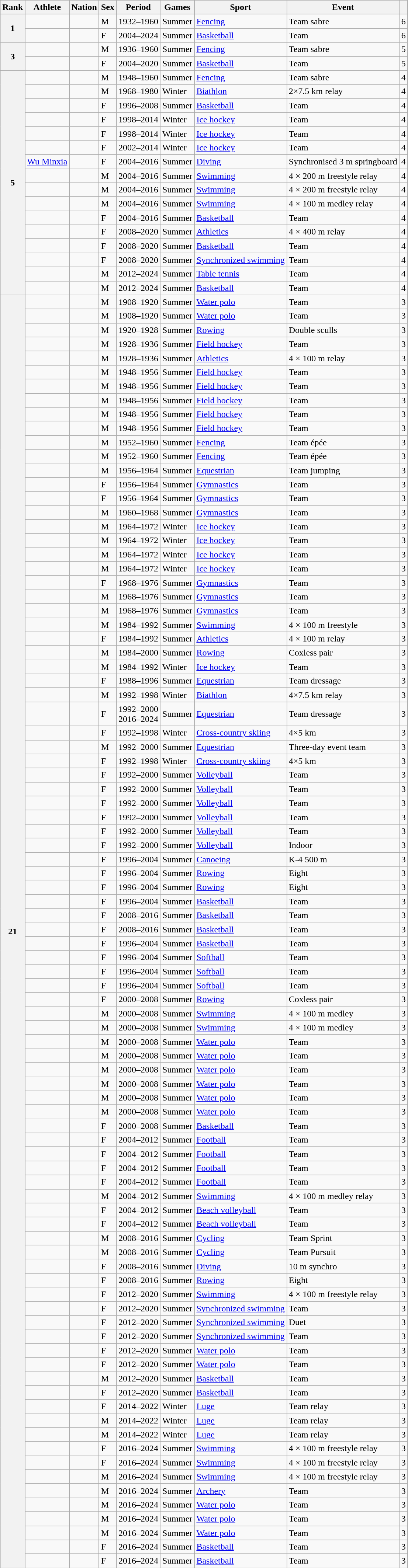<table class="wikitable sortable">
<tr>
<th>Rank</th>
<th>Athlete</th>
<th>Nation</th>
<th>Sex</th>
<th>Period</th>
<th>Games</th>
<th>Sport</th>
<th>Event</th>
<th></th>
</tr>
<tr>
<th rowspan=2>1</th>
<td align=left></td>
<td align=left></td>
<td>M</td>
<td>1932–1960</td>
<td>Summer</td>
<td><a href='#'>Fencing</a></td>
<td>Team sabre</td>
<td>6</td>
</tr>
<tr>
<td align=left></td>
<td align=left></td>
<td>F</td>
<td>2004–2024</td>
<td>Summer</td>
<td><a href='#'>Basketball</a></td>
<td>Team</td>
<td>6</td>
</tr>
<tr>
<th rowspan=2>3</th>
<td align=left></td>
<td align=left></td>
<td>M</td>
<td>1936–1960</td>
<td>Summer</td>
<td><a href='#'>Fencing</a></td>
<td>Team sabre</td>
<td>5</td>
</tr>
<tr>
<td align=left></td>
<td align=left></td>
<td>F</td>
<td>2004–2020</td>
<td>Summer</td>
<td><a href='#'>Basketball</a></td>
<td>Team</td>
<td>5</td>
</tr>
<tr>
<th rowspan=16>5</th>
<td align=left></td>
<td align=left></td>
<td>M</td>
<td>1948–1960</td>
<td>Summer</td>
<td><a href='#'>Fencing</a></td>
<td>Team sabre</td>
<td>4</td>
</tr>
<tr>
<td align=left></td>
<td align=left></td>
<td>M</td>
<td>1968–1980</td>
<td>Winter</td>
<td><a href='#'>Biathlon</a></td>
<td>2×7.5 km relay</td>
<td>4</td>
</tr>
<tr>
<td align=left></td>
<td align=left></td>
<td>F</td>
<td>1996–2008</td>
<td>Summer</td>
<td><a href='#'>Basketball</a></td>
<td>Team</td>
<td>4</td>
</tr>
<tr>
<td align=left></td>
<td align=left></td>
<td>F</td>
<td>1998–2014</td>
<td>Winter</td>
<td><a href='#'>Ice hockey</a></td>
<td>Team</td>
<td>4</td>
</tr>
<tr>
<td align=left></td>
<td align=left></td>
<td>F</td>
<td>1998–2014</td>
<td>Winter</td>
<td><a href='#'>Ice hockey</a></td>
<td>Team</td>
<td>4</td>
</tr>
<tr>
<td align=left></td>
<td align=left></td>
<td>F</td>
<td>2002–2014</td>
<td>Winter</td>
<td><a href='#'>Ice hockey</a></td>
<td>Team</td>
<td>4</td>
</tr>
<tr>
<td align=left><a href='#'>Wu Minxia</a></td>
<td align=left></td>
<td>F</td>
<td>2004–2016</td>
<td>Summer</td>
<td><a href='#'>Diving</a></td>
<td>Synchronised 3 m springboard</td>
<td>4</td>
</tr>
<tr>
<td align=left></td>
<td align=left></td>
<td>M</td>
<td>2004–2016</td>
<td>Summer</td>
<td><a href='#'>Swimming</a></td>
<td>4 × 200 m freestyle relay</td>
<td>4</td>
</tr>
<tr>
<td align=left></td>
<td align=left></td>
<td>M</td>
<td>2004–2016</td>
<td>Summer</td>
<td><a href='#'>Swimming</a></td>
<td>4 × 200 m freestyle relay</td>
<td>4</td>
</tr>
<tr>
<td align=left></td>
<td align=left></td>
<td>M</td>
<td>2004–2016</td>
<td>Summer</td>
<td><a href='#'>Swimming</a></td>
<td>4 × 100 m medley relay</td>
<td>4</td>
</tr>
<tr>
<td align=left></td>
<td align=left></td>
<td>F</td>
<td>2004–2016</td>
<td>Summer</td>
<td><a href='#'>Basketball</a></td>
<td>Team</td>
<td>4</td>
</tr>
<tr>
<td align=left></td>
<td align=left></td>
<td>F</td>
<td>2008–2020</td>
<td>Summer</td>
<td><a href='#'>Athletics</a></td>
<td>4 × 400 m relay</td>
<td>4</td>
</tr>
<tr>
<td align=left></td>
<td align=left></td>
<td>F</td>
<td>2008–2020</td>
<td>Summer</td>
<td><a href='#'>Basketball</a></td>
<td>Team</td>
<td>4</td>
</tr>
<tr>
<td align=left></td>
<td align=left><br> </td>
<td>F</td>
<td>2008–2020</td>
<td>Summer</td>
<td><a href='#'>Synchronized swimming</a></td>
<td>Team</td>
<td>4</td>
</tr>
<tr>
<td align=left></td>
<td align=left></td>
<td>M</td>
<td>2012–2024</td>
<td>Summer</td>
<td><a href='#'>Table tennis</a></td>
<td>Team</td>
<td>4</td>
</tr>
<tr>
<td align=left></td>
<td align=left></td>
<td>M</td>
<td>2012–2024</td>
<td>Summer</td>
<td><a href='#'>Basketball</a></td>
<td>Team</td>
<td>4</td>
</tr>
<tr>
<th rowspan="200">21</th>
<td align=left></td>
<td align=left></td>
<td>M</td>
<td>1908–1920</td>
<td>Summer</td>
<td><a href='#'>Water polo</a></td>
<td>Team</td>
<td>3</td>
</tr>
<tr>
<td align=left></td>
<td align=left></td>
<td>M</td>
<td>1908–1920</td>
<td>Summer</td>
<td><a href='#'>Water polo</a></td>
<td>Team</td>
<td>3</td>
</tr>
<tr>
<td align=left></td>
<td align=left></td>
<td>M</td>
<td>1920–1928</td>
<td>Summer</td>
<td><a href='#'>Rowing</a></td>
<td>Double sculls</td>
<td>3</td>
</tr>
<tr>
<td align=left></td>
<td align=left></td>
<td>M</td>
<td>1928–1936</td>
<td>Summer</td>
<td><a href='#'>Field hockey</a></td>
<td>Team</td>
<td>3</td>
</tr>
<tr>
<td align=left></td>
<td align=left></td>
<td>M</td>
<td>1928–1936</td>
<td>Summer</td>
<td><a href='#'>Athletics</a></td>
<td>4 × 100 m relay</td>
<td>3</td>
</tr>
<tr>
<td align=left></td>
<td align=left></td>
<td>M</td>
<td>1948–1956</td>
<td>Summer</td>
<td><a href='#'>Field hockey</a></td>
<td>Team</td>
<td>3</td>
</tr>
<tr>
<td align=left></td>
<td align=left></td>
<td>M</td>
<td>1948–1956</td>
<td>Summer</td>
<td><a href='#'>Field hockey</a></td>
<td>Team</td>
<td>3</td>
</tr>
<tr>
<td align=left></td>
<td align=left></td>
<td>M</td>
<td>1948–1956</td>
<td>Summer</td>
<td><a href='#'>Field hockey</a></td>
<td>Team</td>
<td>3</td>
</tr>
<tr>
<td align=left></td>
<td align=left></td>
<td>M</td>
<td>1948–1956</td>
<td>Summer</td>
<td><a href='#'>Field hockey</a></td>
<td>Team</td>
<td>3</td>
</tr>
<tr>
<td align=left></td>
<td align=left></td>
<td>M</td>
<td>1948–1956</td>
<td>Summer</td>
<td><a href='#'>Field hockey</a></td>
<td>Team</td>
<td>3</td>
</tr>
<tr>
<td align=left></td>
<td align=left></td>
<td>M</td>
<td>1952–1960</td>
<td>Summer</td>
<td><a href='#'>Fencing</a></td>
<td>Team épée</td>
<td>3</td>
</tr>
<tr>
<td align=left></td>
<td align=left></td>
<td>M</td>
<td>1952–1960</td>
<td>Summer</td>
<td><a href='#'>Fencing</a></td>
<td>Team épée</td>
<td>3</td>
</tr>
<tr>
<td align=left></td>
<td align=left></td>
<td>M</td>
<td>1956–1964</td>
<td>Summer</td>
<td><a href='#'>Equestrian</a></td>
<td>Team jumping</td>
<td>3</td>
</tr>
<tr>
<td align=left></td>
<td align=left></td>
<td>F</td>
<td>1956–1964</td>
<td>Summer</td>
<td><a href='#'>Gymnastics</a></td>
<td>Team</td>
<td>3</td>
</tr>
<tr>
<td align=left></td>
<td align=left></td>
<td>F</td>
<td>1956–1964</td>
<td>Summer</td>
<td><a href='#'>Gymnastics</a></td>
<td>Team</td>
<td>3</td>
</tr>
<tr>
<td align=left></td>
<td align=left></td>
<td>M</td>
<td>1960–1968</td>
<td>Summer</td>
<td><a href='#'>Gymnastics</a></td>
<td>Team</td>
<td>3</td>
</tr>
<tr>
<td align=left></td>
<td align=left></td>
<td>M</td>
<td>1964–1972</td>
<td>Winter</td>
<td><a href='#'>Ice hockey</a></td>
<td>Team</td>
<td>3</td>
</tr>
<tr>
<td align=left></td>
<td align=left></td>
<td>M</td>
<td>1964–1972</td>
<td>Winter</td>
<td><a href='#'>Ice hockey</a></td>
<td>Team</td>
<td>3</td>
</tr>
<tr>
<td align=left></td>
<td align=left></td>
<td>M</td>
<td>1964–1972</td>
<td>Winter</td>
<td><a href='#'>Ice hockey</a></td>
<td>Team</td>
<td>3</td>
</tr>
<tr>
<td align=left></td>
<td align=left></td>
<td>M</td>
<td>1964–1972</td>
<td>Winter</td>
<td><a href='#'>Ice hockey</a></td>
<td>Team</td>
<td>3</td>
</tr>
<tr>
<td align=left></td>
<td align=left></td>
<td>F</td>
<td>1968–1976</td>
<td>Summer</td>
<td><a href='#'>Gymnastics</a></td>
<td>Team</td>
<td>3</td>
</tr>
<tr>
<td align=left></td>
<td align=left></td>
<td>M</td>
<td>1968–1976</td>
<td>Summer</td>
<td><a href='#'>Gymnastics</a></td>
<td>Team</td>
<td>3</td>
</tr>
<tr>
<td align=left></td>
<td align=left></td>
<td>M</td>
<td>1968–1976</td>
<td>Summer</td>
<td><a href='#'>Gymnastics</a></td>
<td>Team</td>
<td>3</td>
</tr>
<tr>
<td align=left></td>
<td align=left></td>
<td>M</td>
<td>1984–1992</td>
<td>Summer</td>
<td><a href='#'>Swimming</a></td>
<td>4 × 100 m freestyle</td>
<td>3</td>
</tr>
<tr>
<td align=left></td>
<td align=left></td>
<td>F</td>
<td>1984–1992</td>
<td>Summer</td>
<td><a href='#'>Athletics</a></td>
<td>4 × 100 m relay</td>
<td>3</td>
</tr>
<tr>
<td align=left></td>
<td align=left></td>
<td>M</td>
<td>1984–2000</td>
<td>Summer</td>
<td><a href='#'>Rowing</a></td>
<td>Coxless pair</td>
<td>3</td>
</tr>
<tr>
<td align=left></td>
<td align=left><br></td>
<td>M</td>
<td>1984–1992</td>
<td>Winter</td>
<td><a href='#'>Ice hockey</a></td>
<td>Team</td>
<td>3</td>
</tr>
<tr>
<td align=left></td>
<td align=left></td>
<td>F</td>
<td>1988–1996</td>
<td>Summer</td>
<td><a href='#'>Equestrian</a></td>
<td>Team dressage</td>
<td>3</td>
</tr>
<tr>
<td align=left></td>
<td align=left></td>
<td>M</td>
<td>1992–1998</td>
<td>Winter</td>
<td><a href='#'>Biathlon</a></td>
<td>4×7.5 km relay</td>
<td>3</td>
</tr>
<tr>
<td align=left></td>
<td align=left></td>
<td>F</td>
<td>1992–2000 <br> 2016–2024</td>
<td>Summer</td>
<td><a href='#'>Equestrian</a></td>
<td>Team dressage</td>
<td>3</td>
</tr>
<tr>
<td align=left></td>
<td align=left><br></td>
<td>F</td>
<td>1992–1998</td>
<td>Winter</td>
<td><a href='#'>Cross-country skiing</a></td>
<td>4×5 km</td>
<td>3</td>
</tr>
<tr>
<td align=left></td>
<td align=left></td>
<td>M</td>
<td>1992–2000</td>
<td>Summer</td>
<td><a href='#'>Equestrian</a></td>
<td>Three-day event team</td>
<td>3</td>
</tr>
<tr>
<td align=left></td>
<td align=left><br></td>
<td>F</td>
<td>1992–1998</td>
<td>Winter</td>
<td><a href='#'>Cross-country skiing</a></td>
<td>4×5 km</td>
<td>3</td>
</tr>
<tr>
<td align=left></td>
<td align=left></td>
<td>F</td>
<td>1992–2000</td>
<td>Summer</td>
<td><a href='#'>Volleyball</a></td>
<td>Team</td>
<td>3</td>
</tr>
<tr>
<td align=left></td>
<td align=left></td>
<td>F</td>
<td>1992–2000</td>
<td>Summer</td>
<td><a href='#'>Volleyball</a></td>
<td>Team</td>
<td>3</td>
</tr>
<tr>
<td align=left></td>
<td align=left></td>
<td>F</td>
<td>1992–2000</td>
<td>Summer</td>
<td><a href='#'>Volleyball</a></td>
<td>Team</td>
<td>3</td>
</tr>
<tr>
<td align=left></td>
<td align=left></td>
<td>F</td>
<td>1992–2000</td>
<td>Summer</td>
<td><a href='#'>Volleyball</a></td>
<td>Team</td>
<td>3</td>
</tr>
<tr>
<td align=left></td>
<td align=left></td>
<td>F</td>
<td>1992–2000</td>
<td>Summer</td>
<td><a href='#'>Volleyball</a></td>
<td>Team</td>
<td>3</td>
</tr>
<tr>
<td align=left></td>
<td align="left"></td>
<td>F</td>
<td>1992–2000</td>
<td>Summer</td>
<td><a href='#'>Volleyball</a></td>
<td>Indoor</td>
<td>3</td>
</tr>
<tr>
<td align=left></td>
<td align=left></td>
<td>F</td>
<td>1996–2004</td>
<td>Summer</td>
<td><a href='#'>Canoeing</a></td>
<td>K-4 500 m</td>
<td>3</td>
</tr>
<tr>
<td align=left></td>
<td align=left></td>
<td>F</td>
<td>1996–2004</td>
<td>Summer</td>
<td><a href='#'>Rowing</a></td>
<td>Eight</td>
<td>3</td>
</tr>
<tr>
<td align=left></td>
<td align=left></td>
<td>F</td>
<td>1996–2004</td>
<td>Summer</td>
<td><a href='#'>Rowing</a></td>
<td>Eight</td>
<td>3</td>
</tr>
<tr>
<td align=left></td>
<td align=left></td>
<td>F</td>
<td>1996–2004</td>
<td>Summer</td>
<td><a href='#'>Basketball</a></td>
<td>Team</td>
<td>3</td>
</tr>
<tr>
<td align=left></td>
<td align=left></td>
<td>F</td>
<td>2008–2016</td>
<td>Summer</td>
<td><a href='#'>Basketball</a></td>
<td>Team</td>
<td>3</td>
</tr>
<tr>
<td align=left></td>
<td align=left></td>
<td>F</td>
<td>2008–2016</td>
<td>Summer</td>
<td><a href='#'>Basketball</a></td>
<td>Team</td>
<td>3</td>
</tr>
<tr>
<td align=left></td>
<td align=left></td>
<td>F</td>
<td>1996–2004</td>
<td>Summer</td>
<td><a href='#'>Basketball</a></td>
<td>Team</td>
<td>3</td>
</tr>
<tr>
<td align=left></td>
<td align=left></td>
<td>F</td>
<td>1996–2004</td>
<td>Summer</td>
<td><a href='#'>Softball</a></td>
<td>Team</td>
<td>3</td>
</tr>
<tr>
<td align=left></td>
<td align=left></td>
<td>F</td>
<td>1996–2004</td>
<td>Summer</td>
<td><a href='#'>Softball</a></td>
<td>Team</td>
<td>3</td>
</tr>
<tr>
<td align=left></td>
<td align=left></td>
<td>F</td>
<td>1996–2004</td>
<td>Summer</td>
<td><a href='#'>Softball</a></td>
<td>Team</td>
<td>3</td>
</tr>
<tr>
<td align=left></td>
<td align=left></td>
<td>F</td>
<td>2000–2008</td>
<td>Summer</td>
<td><a href='#'>Rowing</a></td>
<td>Coxless pair</td>
<td>3</td>
</tr>
<tr>
<td align=left></td>
<td align=left></td>
<td>M</td>
<td>2000–2008</td>
<td>Summer</td>
<td><a href='#'>Swimming</a></td>
<td>4 × 100 m medley</td>
<td>3</td>
</tr>
<tr>
<td align=left></td>
<td align=left></td>
<td>M</td>
<td>2000–2008</td>
<td>Summer</td>
<td><a href='#'>Swimming</a></td>
<td>4 × 100 m medley</td>
<td>3</td>
</tr>
<tr>
<td align=left></td>
<td align=left></td>
<td>M</td>
<td>2000–2008</td>
<td>Summer</td>
<td><a href='#'>Water polo</a></td>
<td>Team</td>
<td>3</td>
</tr>
<tr>
<td align=left></td>
<td align=left></td>
<td>M</td>
<td>2000–2008</td>
<td>Summer</td>
<td><a href='#'>Water polo</a></td>
<td>Team</td>
<td>3</td>
</tr>
<tr>
<td align=left></td>
<td align=left></td>
<td>M</td>
<td>2000–2008</td>
<td>Summer</td>
<td><a href='#'>Water polo</a></td>
<td>Team</td>
<td>3</td>
</tr>
<tr>
<td align=left></td>
<td align=left></td>
<td>M</td>
<td>2000–2008</td>
<td>Summer</td>
<td><a href='#'>Water polo</a></td>
<td>Team</td>
<td>3</td>
</tr>
<tr>
<td align=left></td>
<td align=left></td>
<td>M</td>
<td>2000–2008</td>
<td>Summer</td>
<td><a href='#'>Water polo</a></td>
<td>Team</td>
<td>3</td>
</tr>
<tr>
<td align=left></td>
<td align=left></td>
<td>M</td>
<td>2000–2008</td>
<td>Summer</td>
<td><a href='#'>Water polo</a></td>
<td>Team</td>
<td>3</td>
</tr>
<tr>
<td align=left></td>
<td align=left></td>
<td>F</td>
<td>2000–2008</td>
<td>Summer</td>
<td><a href='#'>Basketball</a></td>
<td>Team</td>
<td>3</td>
</tr>
<tr>
<td align=left></td>
<td align=left></td>
<td>F</td>
<td>2004–2012</td>
<td>Summer</td>
<td><a href='#'>Football</a></td>
<td>Team</td>
<td>3</td>
</tr>
<tr>
<td align=left></td>
<td align=left></td>
<td>F</td>
<td>2004–2012</td>
<td>Summer</td>
<td><a href='#'>Football</a></td>
<td>Team</td>
<td>3</td>
</tr>
<tr>
<td align=left></td>
<td align=left></td>
<td>F</td>
<td>2004–2012</td>
<td>Summer</td>
<td><a href='#'>Football</a></td>
<td>Team</td>
<td>3</td>
</tr>
<tr>
<td align=left></td>
<td align=left></td>
<td>F</td>
<td>2004–2012</td>
<td>Summer</td>
<td><a href='#'>Football</a></td>
<td>Team</td>
<td>3</td>
</tr>
<tr>
<td align=left></td>
<td align=left></td>
<td>M</td>
<td>2004–2012</td>
<td>Summer</td>
<td><a href='#'>Swimming</a></td>
<td>4 × 100 m medley relay</td>
<td>3</td>
</tr>
<tr>
<td align=left></td>
<td align=left></td>
<td>F</td>
<td>2004–2012</td>
<td>Summer</td>
<td><a href='#'>Beach volleyball</a></td>
<td>Team</td>
<td>3</td>
</tr>
<tr>
<td align=left></td>
<td align=left></td>
<td>F</td>
<td>2004–2012</td>
<td>Summer</td>
<td><a href='#'>Beach volleyball</a></td>
<td>Team</td>
<td>3</td>
</tr>
<tr>
<td align=left></td>
<td align=left></td>
<td>M</td>
<td>2008–2016</td>
<td>Summer</td>
<td><a href='#'>Cycling</a></td>
<td>Team Sprint</td>
<td>3</td>
</tr>
<tr>
<td align=left></td>
<td align=left></td>
<td>M</td>
<td>2008–2016</td>
<td>Summer</td>
<td><a href='#'>Cycling</a></td>
<td>Team Pursuit</td>
<td>3</td>
</tr>
<tr>
<td align=left></td>
<td align=left></td>
<td>F</td>
<td>2008–2016</td>
<td>Summer</td>
<td><a href='#'>Diving</a></td>
<td>10 m synchro</td>
<td>3</td>
</tr>
<tr>
<td align=left></td>
<td align=left></td>
<td>F</td>
<td>2008–2016</td>
<td>Summer</td>
<td><a href='#'>Rowing</a></td>
<td>Eight</td>
<td>3</td>
</tr>
<tr>
<td align=left></td>
<td align=left></td>
<td>F</td>
<td>2012–2020</td>
<td>Summer</td>
<td><a href='#'>Swimming</a></td>
<td>4 × 100 m freestyle relay</td>
<td>3</td>
</tr>
<tr>
<td align=left></td>
<td align=left><br> </td>
<td>F</td>
<td>2012–2020</td>
<td>Summer</td>
<td><a href='#'>Synchronized swimming</a></td>
<td>Team</td>
<td>3</td>
</tr>
<tr>
<td align=left></td>
<td align=left><br> </td>
<td>F</td>
<td>2012–2020</td>
<td>Summer</td>
<td><a href='#'>Synchronized swimming</a></td>
<td>Duet</td>
<td>3</td>
</tr>
<tr>
<td align=left></td>
<td align=left><br> </td>
<td>F</td>
<td>2012–2020</td>
<td>Summer</td>
<td><a href='#'>Synchronized swimming</a></td>
<td>Team</td>
<td>3</td>
</tr>
<tr>
<td align=left></td>
<td align=left></td>
<td>F</td>
<td>2012–2020</td>
<td>Summer</td>
<td><a href='#'>Water polo</a></td>
<td>Team</td>
<td>3</td>
</tr>
<tr>
<td align=left></td>
<td align=left></td>
<td>F</td>
<td>2012–2020</td>
<td>Summer</td>
<td><a href='#'>Water polo</a></td>
<td>Team</td>
<td>3</td>
</tr>
<tr>
<td align=left></td>
<td align=left></td>
<td>M</td>
<td>2012–2020</td>
<td>Summer</td>
<td><a href='#'>Basketball</a></td>
<td>Team</td>
<td>3</td>
</tr>
<tr>
<td align=left></td>
<td align=left></td>
<td>F</td>
<td>2012–2020</td>
<td>Summer</td>
<td><a href='#'>Basketball</a></td>
<td>Team</td>
<td>3</td>
</tr>
<tr>
<td></td>
<td></td>
<td>F</td>
<td>2014–2022</td>
<td>Winter</td>
<td><a href='#'>Luge</a></td>
<td>Team relay</td>
<td>3</td>
</tr>
<tr>
<td></td>
<td></td>
<td>M</td>
<td>2014–2022</td>
<td>Winter</td>
<td><a href='#'>Luge</a></td>
<td>Team relay</td>
<td>3</td>
</tr>
<tr>
<td></td>
<td></td>
<td>M</td>
<td>2014–2022</td>
<td>Winter</td>
<td><a href='#'>Luge</a></td>
<td>Team relay</td>
<td>3</td>
</tr>
<tr>
<td></td>
<td></td>
<td>F</td>
<td>2016–2024</td>
<td>Summer</td>
<td><a href='#'>Swimming</a></td>
<td>4 × 100 m freestyle relay</td>
<td>3</td>
</tr>
<tr>
<td></td>
<td></td>
<td>F</td>
<td>2016–2024</td>
<td>Summer</td>
<td><a href='#'>Swimming</a></td>
<td>4 × 100 m freestyle relay</td>
<td>3</td>
</tr>
<tr>
<td></td>
<td></td>
<td>M</td>
<td>2016–2024</td>
<td>Summer</td>
<td><a href='#'>Swimming</a></td>
<td>4 × 100 m freestyle relay</td>
<td>3</td>
</tr>
<tr>
<td></td>
<td></td>
<td>M</td>
<td>2016–2024</td>
<td>Summer</td>
<td><a href='#'>Archery</a></td>
<td>Team</td>
<td>3</td>
</tr>
<tr>
<td></td>
<td></td>
<td>M</td>
<td>2016–2024</td>
<td>Summer</td>
<td><a href='#'>Water polo</a></td>
<td>Team</td>
<td>3</td>
</tr>
<tr>
<td></td>
<td></td>
<td>M</td>
<td>2016–2024</td>
<td>Summer</td>
<td><a href='#'>Water polo</a></td>
<td>Team</td>
<td>3</td>
</tr>
<tr>
<td></td>
<td></td>
<td>M</td>
<td>2016–2024</td>
<td>Summer</td>
<td><a href='#'>Water polo</a></td>
<td>Team</td>
<td>3</td>
</tr>
<tr>
<td></td>
<td></td>
<td>F</td>
<td>2016–2024</td>
<td>Summer</td>
<td><a href='#'>Basketball</a></td>
<td>Team</td>
<td>3</td>
</tr>
<tr>
<td></td>
<td></td>
<td>F</td>
<td>2016–2024</td>
<td>Summer</td>
<td><a href='#'>Basketball</a></td>
<td>Team</td>
<td>3</td>
</tr>
</table>
